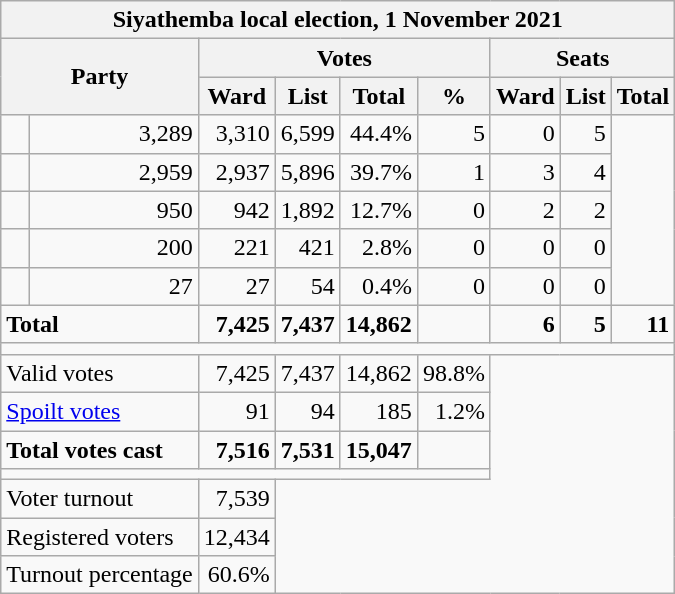<table class=wikitable style="text-align:right">
<tr>
<th colspan="9" align="center">Siyathemba local election, 1 November 2021</th>
</tr>
<tr>
<th rowspan="2" colspan="2">Party</th>
<th colspan="4" align="center">Votes</th>
<th colspan="3" align="center">Seats</th>
</tr>
<tr>
<th>Ward</th>
<th>List</th>
<th>Total</th>
<th>%</th>
<th>Ward</th>
<th>List</th>
<th>Total</th>
</tr>
<tr>
<td></td>
<td>3,289</td>
<td>3,310</td>
<td>6,599</td>
<td>44.4%</td>
<td>5</td>
<td>0</td>
<td>5</td>
</tr>
<tr>
<td></td>
<td>2,959</td>
<td>2,937</td>
<td>5,896</td>
<td>39.7%</td>
<td>1</td>
<td>3</td>
<td>4</td>
</tr>
<tr>
<td></td>
<td>950</td>
<td>942</td>
<td>1,892</td>
<td>12.7%</td>
<td>0</td>
<td>2</td>
<td>2</td>
</tr>
<tr>
<td></td>
<td>200</td>
<td>221</td>
<td>421</td>
<td>2.8%</td>
<td>0</td>
<td>0</td>
<td>0</td>
</tr>
<tr>
<td></td>
<td>27</td>
<td>27</td>
<td>54</td>
<td>0.4%</td>
<td>0</td>
<td>0</td>
<td>0</td>
</tr>
<tr>
<td colspan="2" style="text-align:left"><strong>Total</strong></td>
<td><strong>7,425</strong></td>
<td><strong>7,437</strong></td>
<td><strong>14,862</strong></td>
<td></td>
<td><strong>6</strong></td>
<td><strong>5</strong></td>
<td><strong>11</strong></td>
</tr>
<tr>
<td colspan="9"></td>
</tr>
<tr>
<td colspan="2" style="text-align:left">Valid votes</td>
<td>7,425</td>
<td>7,437</td>
<td>14,862</td>
<td>98.8%</td>
</tr>
<tr>
<td colspan="2" style="text-align:left"><a href='#'>Spoilt votes</a></td>
<td>91</td>
<td>94</td>
<td>185</td>
<td>1.2%</td>
</tr>
<tr>
<td colspan="2" style="text-align:left"><strong>Total votes cast</strong></td>
<td><strong>7,516</strong></td>
<td><strong>7,531</strong></td>
<td><strong>15,047</strong></td>
<td></td>
</tr>
<tr>
<td colspan="6"></td>
</tr>
<tr>
<td colspan="2" style="text-align:left">Voter turnout</td>
<td>7,539</td>
</tr>
<tr>
<td colspan="2" style="text-align:left">Registered voters</td>
<td>12,434</td>
</tr>
<tr>
<td colspan="2" style="text-align:left">Turnout percentage</td>
<td>60.6%</td>
</tr>
</table>
